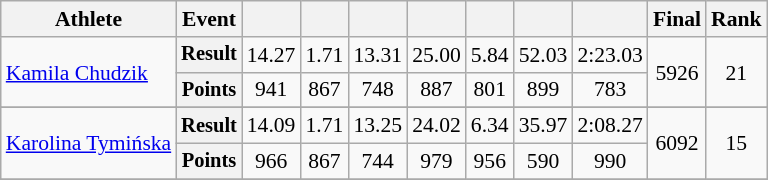<table class="wikitable" style="font-size:90%">
<tr>
<th>Athlete</th>
<th>Event</th>
<th></th>
<th></th>
<th></th>
<th></th>
<th></th>
<th></th>
<th></th>
<th>Final</th>
<th>Rank</th>
</tr>
<tr style=text-align:center>
<td rowspan=2 style=text-align:left><a href='#'>Kamila Chudzik</a></td>
<th style="font-size:95%">Result</th>
<td>14.27</td>
<td>1.71</td>
<td>13.31</td>
<td>25.00</td>
<td>5.84</td>
<td>52.03</td>
<td>2:23.03</td>
<td rowspan=2>5926</td>
<td rowspan=2>21</td>
</tr>
<tr style=text-align:center>
<th style="font-size:95%">Points</th>
<td>941</td>
<td>867</td>
<td>748</td>
<td>887</td>
<td>801</td>
<td>899</td>
<td>783</td>
</tr>
<tr>
</tr>
<tr style=text-align:center>
<td rowspan=2 style=text-align:left><a href='#'>Karolina Tymińska</a></td>
<th style="font-size:95%">Result</th>
<td>14.09</td>
<td>1.71</td>
<td>13.25</td>
<td>24.02</td>
<td>6.34</td>
<td>35.97</td>
<td>2:08.27</td>
<td rowspan=2>6092</td>
<td rowspan=2>15</td>
</tr>
<tr style=text-align:center>
<th style="font-size:95%">Points</th>
<td>966</td>
<td>867</td>
<td>744</td>
<td>979</td>
<td>956</td>
<td>590</td>
<td>990</td>
</tr>
<tr>
</tr>
</table>
